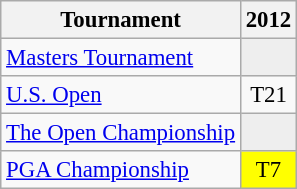<table class="wikitable" style="font-size:95%;text-align:center;">
<tr>
<th>Tournament</th>
<th>2012</th>
</tr>
<tr>
<td align=left><a href='#'>Masters Tournament</a></td>
<td style="background:#eeeeee;"></td>
</tr>
<tr>
<td align=left><a href='#'>U.S. Open</a></td>
<td>T21</td>
</tr>
<tr>
<td align=left><a href='#'>The Open Championship</a></td>
<td style="background:#eeeeee;"></td>
</tr>
<tr>
<td align=left><a href='#'>PGA Championship</a></td>
<td style="background:yellow;">T7</td>
</tr>
</table>
